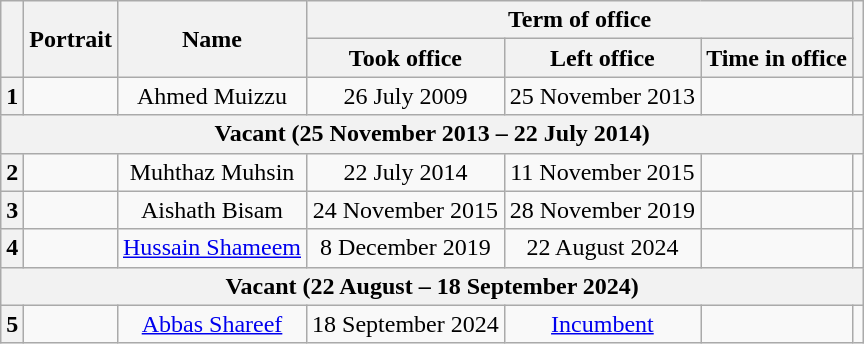<table class="wikitable" style="text-align:center;">
<tr>
<th rowspan=2></th>
<th rowspan=2>Portrait</th>
<th rowspan=2>Name</th>
<th colspan=3>Term of office</th>
<th rowspan=2></th>
</tr>
<tr>
<th>Took office</th>
<th>Left office</th>
<th>Time in office</th>
</tr>
<tr>
<th>1</th>
<td></td>
<td>Ahmed Muizzu</td>
<td>26 July 2009</td>
<td>25 November 2013</td>
<td></td>
<td></td>
</tr>
<tr>
<th colspan=7>Vacant (25 November 2013 – 22 July 2014)</th>
</tr>
<tr>
<th>2</th>
<td></td>
<td>Muhthaz Muhsin</td>
<td>22 July 2014</td>
<td>11 November 2015</td>
<td></td>
<td></td>
</tr>
<tr>
<th>3</th>
<td></td>
<td>Aishath Bisam</td>
<td>24 November 2015</td>
<td>28 November 2019</td>
<td></td>
<td></td>
</tr>
<tr>
<th>4</th>
<td></td>
<td><a href='#'>Hussain Shameem</a></td>
<td>8 December 2019</td>
<td>22 August 2024</td>
<td></td>
<td></td>
</tr>
<tr>
<th colspan=7>Vacant (22 August – 18 September 2024)</th>
</tr>
<tr>
<th>5</th>
<td></td>
<td><a href='#'>Abbas Shareef</a></td>
<td>18 September 2024</td>
<td><a href='#'>Incumbent</a></td>
<td></td>
<td></td>
</tr>
</table>
